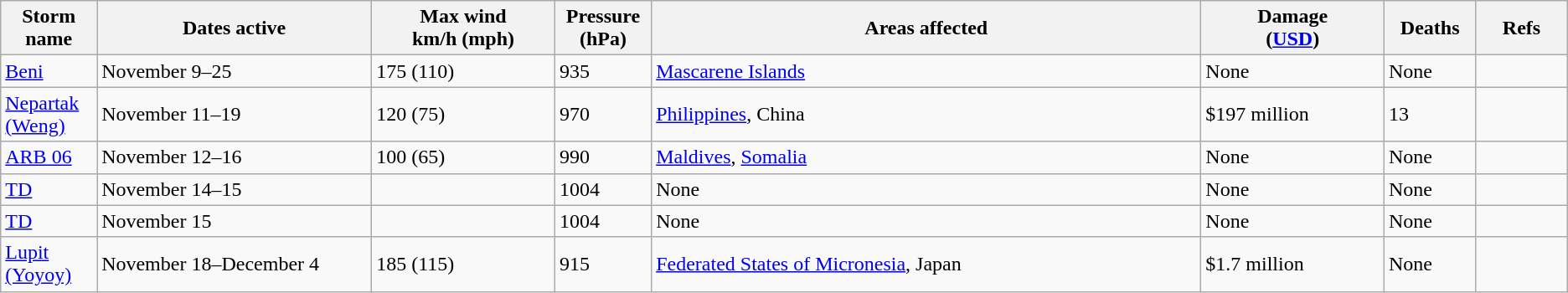<table class="wikitable sortable">
<tr>
<th width="5%">Storm name</th>
<th width="15%">Dates active</th>
<th width="10%">Max wind<br>km/h (mph)</th>
<th width="5%">Pressure<br>(hPa)</th>
<th width="30%">Areas affected</th>
<th width="10%">Damage<br>(<a href='#'>USD</a>)</th>
<th width="5%">Deaths</th>
<th width="5%">Refs</th>
</tr>
<tr>
<td><a href='#'>Beni</a></td>
<td>November 9–25</td>
<td>175 (110)</td>
<td>935</td>
<td><a href='#'>Mascarene Islands</a></td>
<td>None</td>
<td>None</td>
<td></td>
</tr>
<tr>
<td><a href='#'>Nepartak (Weng)</a></td>
<td>November 11–19</td>
<td>120 (75)</td>
<td>970</td>
<td><a href='#'>Philippines</a>, China</td>
<td>$197 million</td>
<td>13</td>
<td></td>
</tr>
<tr>
<td><a href='#'>ARB 06</a></td>
<td>November 12–16</td>
<td>100 (65)</td>
<td>990</td>
<td><a href='#'>Maldives</a>, <a href='#'>Somalia</a></td>
<td>None</td>
<td>None</td>
<td></td>
</tr>
<tr>
<td><a href='#'>TD</a></td>
<td>November 14–15</td>
<td></td>
<td>1004</td>
<td>None</td>
<td>None</td>
<td>None</td>
<td></td>
</tr>
<tr>
<td><a href='#'>TD</a></td>
<td>November 15</td>
<td></td>
<td>1004</td>
<td>None</td>
<td>None</td>
<td>None</td>
<td></td>
</tr>
<tr>
<td><a href='#'>Lupit (Yoyoy)</a></td>
<td>November 18–December 4</td>
<td>185 (115)</td>
<td>915</td>
<td><a href='#'>Federated States of Micronesia</a>, Japan</td>
<td>$1.7 million</td>
<td>None</td>
<td></td>
</tr>
</table>
